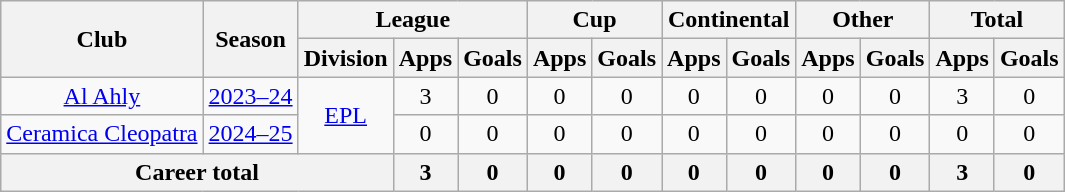<table class=wikitable style=text-align:center>
<tr>
<th rowspan=2>Club</th>
<th rowspan=2>Season</th>
<th colspan=3>League</th>
<th colspan=2>Cup</th>
<th colspan=2>Continental</th>
<th colspan=2>Other</th>
<th colspan=2>Total</th>
</tr>
<tr>
<th>Division</th>
<th>Apps</th>
<th>Goals</th>
<th>Apps</th>
<th>Goals</th>
<th>Apps</th>
<th>Goals</th>
<th>Apps</th>
<th>Goals</th>
<th>Apps</th>
<th>Goals</th>
</tr>
<tr>
<td rowspan="1"><a href='#'>Al Ahly</a></td>
<td><a href='#'>2023–24</a></td>
<td rowspan="2"><a href='#'>EPL</a></td>
<td>3</td>
<td>0</td>
<td>0</td>
<td>0</td>
<td>0</td>
<td>0</td>
<td>0</td>
<td>0</td>
<td>3</td>
<td>0</td>
</tr>
<tr>
<td rowspan="1"><a href='#'>Ceramica Cleopatra</a></td>
<td><a href='#'>2024–25</a></td>
<td>0</td>
<td>0</td>
<td>0</td>
<td>0</td>
<td>0</td>
<td>0</td>
<td>0</td>
<td>0</td>
<td>0</td>
<td>0</td>
</tr>
<tr>
<th colspan=3>Career total</th>
<th>3</th>
<th>0</th>
<th>0</th>
<th>0</th>
<th>0</th>
<th>0</th>
<th>0</th>
<th>0</th>
<th>3</th>
<th>0</th>
</tr>
</table>
